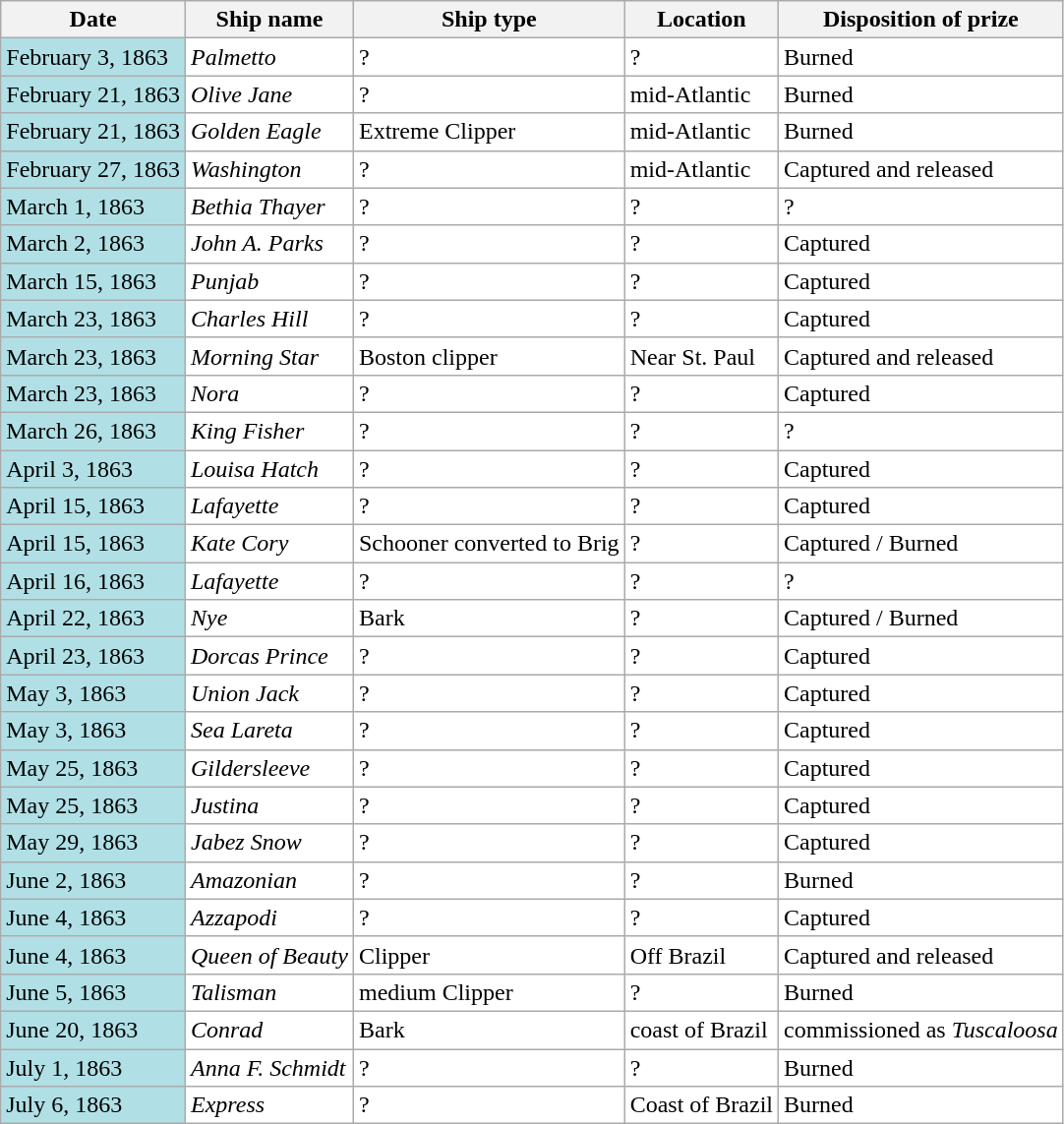<table class="wikitable" style="background:white; color:black">
<tr>
<th>Date</th>
<th>Ship name</th>
<th>Ship type</th>
<th>Location</th>
<th>Disposition of prize</th>
</tr>
<tr>
<td style="background:#B0E0E6;">February 3, 1863</td>
<td><em>Palmetto</em></td>
<td>?</td>
<td>?</td>
<td>Burned</td>
</tr>
<tr>
<td style="background:#B0E0E6;">February 21, 1863</td>
<td><em>Olive Jane</em></td>
<td>?</td>
<td>mid-Atlantic</td>
<td>Burned</td>
</tr>
<tr>
<td style="background:#B0E0E6;">February 21, 1863</td>
<td><em>Golden Eagle</em></td>
<td>Extreme Clipper</td>
<td>mid-Atlantic</td>
<td>Burned</td>
</tr>
<tr>
<td style="background:#B0E0E6;">February 27, 1863</td>
<td><em>Washington</em></td>
<td>?</td>
<td>mid-Atlantic</td>
<td>Captured and released</td>
</tr>
<tr>
<td style="background:#B0E0E6;">March 1, 1863</td>
<td><em>Bethia Thayer</em></td>
<td>?</td>
<td>?</td>
<td>?</td>
</tr>
<tr>
<td style="background:#B0E0E6;">March 2, 1863</td>
<td><em>John A. Parks</em></td>
<td>?</td>
<td>?</td>
<td>Captured</td>
</tr>
<tr>
<td style="background:#B0E0E6;">March 15, 1863</td>
<td><em>Punjab</em></td>
<td>?</td>
<td>?</td>
<td>Captured</td>
</tr>
<tr>
<td style="background:#B0E0E6;">March 23, 1863</td>
<td><em>Charles Hill</em></td>
<td>?</td>
<td>?</td>
<td>Captured</td>
</tr>
<tr>
<td style="background:#B0E0E6;">March 23, 1863</td>
<td><em>Morning Star</em></td>
<td>Boston clipper</td>
<td>Near St. Paul</td>
<td>Captured and released</td>
</tr>
<tr>
<td style="background:#B0E0E6;">March 23, 1863</td>
<td><em>Nora</em></td>
<td>?</td>
<td>?</td>
<td>Captured</td>
</tr>
<tr>
<td style="background:#B0E0E6;">March 26, 1863</td>
<td><em>King Fisher</em></td>
<td>?</td>
<td>?</td>
<td>?</td>
</tr>
<tr>
<td style="background:#B0E0E6;">April 3, 1863</td>
<td><em>Louisa Hatch</em></td>
<td>?</td>
<td>?</td>
<td>Captured</td>
</tr>
<tr>
<td style="background:#B0E0E6;">April 15, 1863</td>
<td><em>Lafayette</em></td>
<td>?</td>
<td>?</td>
<td>Captured</td>
</tr>
<tr>
<td style="background:#B0E0E6;">April 15, 1863</td>
<td><em>Kate Cory</em></td>
<td>Schooner converted to Brig</td>
<td>?</td>
<td>Captured / Burned</td>
</tr>
<tr>
<td style="background:#B0E0E6;">April 16, 1863</td>
<td><em>Lafayette</em></td>
<td>?</td>
<td>?</td>
<td>?</td>
</tr>
<tr>
<td style="background:#B0E0E6;">April 22, 1863</td>
<td><em>Nye</em></td>
<td>Bark</td>
<td>?</td>
<td>Captured / Burned</td>
</tr>
<tr>
<td style="background:#B0E0E6;">April 23, 1863</td>
<td><em>Dorcas Prince</em></td>
<td>?</td>
<td>?</td>
<td>Captured</td>
</tr>
<tr>
<td style="background:#B0E0E6;">May 3, 1863</td>
<td><em>Union Jack</em></td>
<td>?</td>
<td>?</td>
<td>Captured</td>
</tr>
<tr>
<td style="background:#B0E0E6;">May 3, 1863</td>
<td><em>Sea Lareta</em></td>
<td>?</td>
<td>?</td>
<td>Captured</td>
</tr>
<tr>
<td style="background:#B0E0E6;">May 25, 1863</td>
<td><em>Gildersleeve</em></td>
<td>?</td>
<td>?</td>
<td>Captured</td>
</tr>
<tr>
<td style="background:#B0E0E6;">May 25, 1863</td>
<td><em>Justina</em></td>
<td>?</td>
<td>?</td>
<td>Captured</td>
</tr>
<tr>
<td style="background:#B0E0E6;">May 29, 1863</td>
<td><em>Jabez Snow</em></td>
<td>?</td>
<td>?</td>
<td>Captured</td>
</tr>
<tr>
<td style="background:#B0E0E6;">June 2, 1863</td>
<td><em>Amazonian</em></td>
<td>?</td>
<td>?</td>
<td>Burned</td>
</tr>
<tr>
<td style="background:#B0E0E6;">June 4, 1863</td>
<td><em>Azzapodi</em></td>
<td>?</td>
<td>?</td>
<td>Captured</td>
</tr>
<tr>
<td style="background:#B0E0E6;">June 4, 1863</td>
<td><em>Queen of Beauty</em></td>
<td>Clipper</td>
<td>Off Brazil</td>
<td>Captured and released</td>
</tr>
<tr>
<td style="background:#B0E0E6;">June 5, 1863</td>
<td><em>Talisman</em></td>
<td>medium Clipper</td>
<td>?</td>
<td>Burned</td>
</tr>
<tr>
<td style="background:#B0E0E6;">June 20, 1863</td>
<td><em>Conrad</em></td>
<td>Bark</td>
<td>coast of Brazil</td>
<td>commissioned as <em>Tuscaloosa</em></td>
</tr>
<tr>
<td style="background:#B0E0E6;">July 1, 1863</td>
<td><em>Anna F. Schmidt</em></td>
<td>?</td>
<td>?</td>
<td>Burned</td>
</tr>
<tr>
<td style="background:#B0E0E6;">July 6, 1863</td>
<td><em>Express</em></td>
<td>?</td>
<td>Coast of Brazil</td>
<td>Burned</td>
</tr>
</table>
